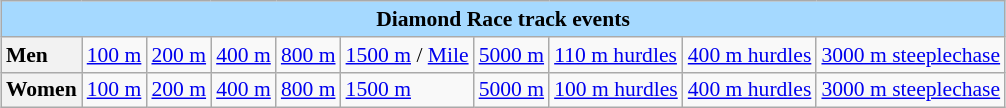<table class=wikitable style="font-size:90%; margin: 1em auto 1em auto">
<tr>
<td colspan="10"  style="background:#a5d9ff; text-align:center;"><strong>Diamond Race track events</strong></td>
</tr>
<tr>
<td style="background:#f2f2f2;"><strong>Men</strong></td>
<td><a href='#'>100 m</a></td>
<td><a href='#'>200 m</a></td>
<td><a href='#'>400 m</a></td>
<td><a href='#'>800 m</a></td>
<td><a href='#'>1500 m</a> / <a href='#'>Mile</a></td>
<td><a href='#'>5000 m</a></td>
<td><a href='#'>110 m hurdles</a></td>
<td><a href='#'>400 m hurdles</a></td>
<td><a href='#'>3000 m steeplechase</a></td>
</tr>
<tr>
<td style="background:#f2f2f2;"><strong>Women</strong></td>
<td><a href='#'>100 m</a></td>
<td><a href='#'>200 m</a></td>
<td><a href='#'>400 m</a></td>
<td><a href='#'>800 m</a></td>
<td><a href='#'>1500 m</a></td>
<td><a href='#'>5000 m</a></td>
<td><a href='#'>100 m hurdles</a></td>
<td><a href='#'>400 m hurdles</a></td>
<td><a href='#'>3000 m steeplechase</a></td>
</tr>
</table>
